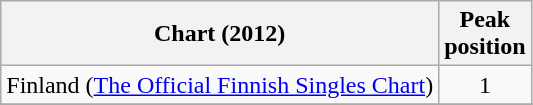<table class="wikitable">
<tr>
<th scope="col">Chart (2012)</th>
<th scope="col">Peak<br>position</th>
</tr>
<tr>
<td>Finland (<a href='#'>The Official Finnish Singles Chart</a>)</td>
<td style="text-align:center;">1</td>
</tr>
<tr>
</tr>
</table>
